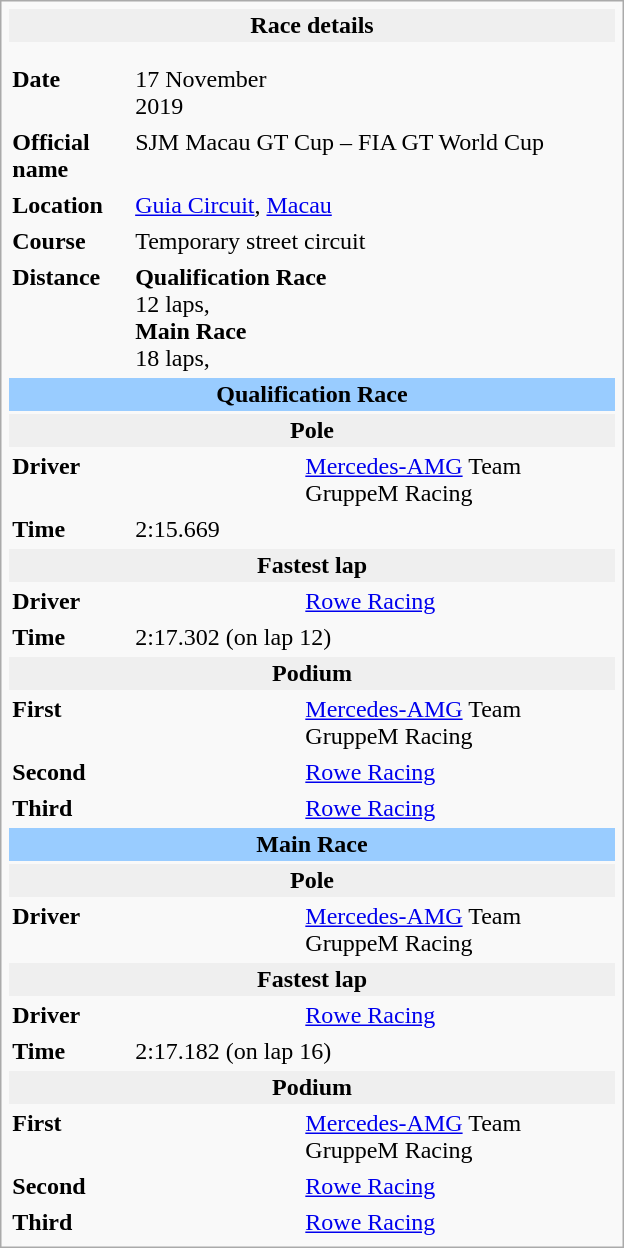<table class="infobox" align="right" cellpadding="2" style="float:right; width: 26em; ">
<tr>
<th colspan="3" bgcolor="#efefef">Race details</th>
</tr>
<tr>
<td colspan="3" style="text-align:center;"></td>
</tr>
<tr>
<td colspan="3" style="text-align:center;"></td>
</tr>
<tr>
<td style="width: 20%;"><strong>Date</strong></td>
<td>17 November 2019</td>
</tr>
<tr>
<td><strong>Official name</strong></td>
<td colspan=2>SJM Macau GT Cup – FIA GT World Cup</td>
</tr>
<tr>
<td><strong>Location</strong></td>
<td colspan=2><a href='#'>Guia Circuit</a>, <a href='#'>Macau</a></td>
</tr>
<tr>
<td><strong>Course</strong></td>
<td colspan=2>Temporary street circuit<br></td>
</tr>
<tr>
<td><strong>Distance</strong></td>
<td colspan=2><strong>Qualification Race</strong><br>12 laps, <br><strong>Main Race</strong><br>18 laps, </td>
</tr>
<tr>
<td colspan=3 style="text-align:center; background-color:#99ccff"><strong>Qualification Race</strong></td>
</tr>
<tr>
<th colspan=3 bgcolor="#efefef">Pole</th>
</tr>
<tr>
<td><strong>Driver</strong></td>
<td></td>
<td><a href='#'>Mercedes-AMG</a> Team GruppeM Racing</td>
</tr>
<tr>
<td><strong>Time</strong></td>
<td colspan=2>2:15.669</td>
</tr>
<tr>
<th colspan=3 bgcolor="#efefef">Fastest lap</th>
</tr>
<tr>
<td><strong>Driver</strong></td>
<td></td>
<td><a href='#'>Rowe Racing</a></td>
</tr>
<tr>
<td><strong>Time</strong></td>
<td colspan=2>2:17.302 (on lap 12)</td>
</tr>
<tr>
<th colspan=3 bgcolor="#efefef">Podium</th>
</tr>
<tr>
<td><strong>First</strong></td>
<td></td>
<td><a href='#'>Mercedes-AMG</a> Team GruppeM Racing</td>
</tr>
<tr>
<td><strong>Second</strong></td>
<td></td>
<td><a href='#'>Rowe Racing</a></td>
</tr>
<tr>
<td><strong>Third</strong></td>
<td></td>
<td><a href='#'>Rowe Racing</a></td>
</tr>
<tr>
<td colspan=3 style="text-align:center; background-color:#99ccff"><strong>Main Race</strong></td>
</tr>
<tr>
<th colspan=3 bgcolor="#efefef">Pole</th>
</tr>
<tr>
<td><strong>Driver</strong></td>
<td></td>
<td><a href='#'>Mercedes-AMG</a> Team GruppeM Racing</td>
</tr>
<tr>
<th colspan=3 bgcolor="#efefef">Fastest lap</th>
</tr>
<tr>
<td><strong>Driver</strong></td>
<td></td>
<td><a href='#'>Rowe Racing</a></td>
</tr>
<tr>
<td><strong>Time</strong></td>
<td colspan=2>2:17.182 (on lap 16)</td>
</tr>
<tr>
<th colspan=3 bgcolor="#efefef">Podium</th>
</tr>
<tr>
<td><strong>First</strong></td>
<td></td>
<td><a href='#'>Mercedes-AMG</a> Team GruppeM Racing</td>
</tr>
<tr>
<td><strong>Second</strong></td>
<td></td>
<td><a href='#'>Rowe Racing</a></td>
</tr>
<tr>
<td><strong>Third</strong></td>
<td></td>
<td><a href='#'>Rowe Racing</a></td>
</tr>
</table>
